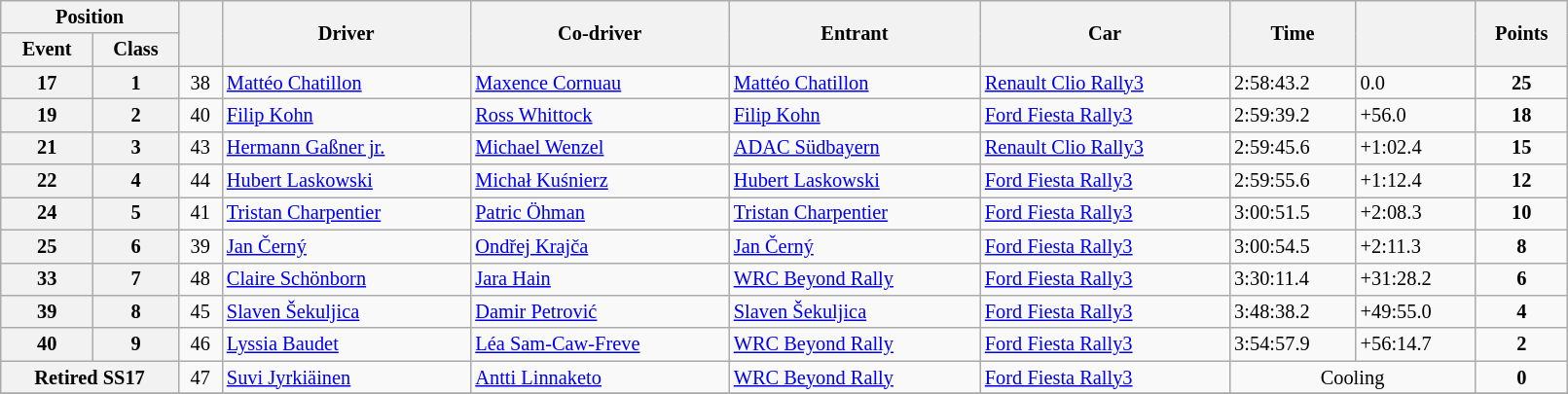<table class="wikitable" width=85% style="font-size: 85%;">
<tr>
<th colspan="2">Position</th>
<th rowspan="2"></th>
<th rowspan="2">Driver</th>
<th rowspan="2">Co-driver</th>
<th rowspan="2">Entrant</th>
<th rowspan="2">Car</th>
<th rowspan="2">Time</th>
<th rowspan="2"></th>
<th rowspan="2">Points</th>
</tr>
<tr>
<th>Event</th>
<th>Class</th>
</tr>
<tr>
<th>17</th>
<th>1</th>
<td align="center">38</td>
<td><a href='#'>Mattéo Chatillon</a></td>
<td><a href='#'>Maxence Cornuau</a></td>
<td><a href='#'>Mattéo Chatillon</a></td>
<td><a href='#'>Renault Clio Rally3</a></td>
<td>2:58:43.2</td>
<td>0.0</td>
<td align="center"><strong>25</strong></td>
</tr>
<tr>
<th>19</th>
<th>2</th>
<td align="center">40</td>
<td><a href='#'>Filip Kohn</a></td>
<td><a href='#'>Ross Whittock</a></td>
<td><a href='#'>Filip Kohn</a></td>
<td><a href='#'>Ford Fiesta Rally3</a></td>
<td>2:59:39.2</td>
<td>+56.0</td>
<td align="center"><strong>18</strong></td>
</tr>
<tr>
<th>21</th>
<th>3</th>
<td align="center">43</td>
<td><a href='#'>Hermann Gaßner jr.</a></td>
<td><a href='#'>Michael Wenzel</a></td>
<td><a href='#'>ADAC Südbayern</a></td>
<td><a href='#'>Renault Clio Rally3</a></td>
<td>2:59:45.6</td>
<td>+1:02.4</td>
<td align="center"><strong>15</strong></td>
</tr>
<tr>
<th>22</th>
<th>4</th>
<td align="center">44</td>
<td><a href='#'>Hubert Laskowski</a></td>
<td><a href='#'>Michał Kuśnierz</a></td>
<td><a href='#'>Hubert Laskowski</a></td>
<td><a href='#'>Ford Fiesta Rally3</a></td>
<td>2:59:55.6</td>
<td>+1:12.4</td>
<td align="center"><strong>12</strong></td>
</tr>
<tr>
<th>24</th>
<th>5</th>
<td align="center">41</td>
<td><a href='#'>Tristan Charpentier</a></td>
<td><a href='#'>Patric Öhman</a></td>
<td><a href='#'>Tristan Charpentier</a></td>
<td><a href='#'>Ford Fiesta Rally3</a></td>
<td>3:00:51.5</td>
<td>+2:08.3</td>
<td align="center"><strong>10</strong></td>
</tr>
<tr>
<th>25</th>
<th>6</th>
<td align="center">39</td>
<td><a href='#'>Jan Černý</a></td>
<td><a href='#'>Ondřej Krajča</a></td>
<td><a href='#'>Jan Černý</a></td>
<td><a href='#'>Ford Fiesta Rally3</a></td>
<td>3:00:54.5</td>
<td>+2:11.3</td>
<td align="center"><strong>8</strong></td>
</tr>
<tr>
<th>33</th>
<th>7</th>
<td align="center">48</td>
<td><a href='#'>Claire Schönborn</a></td>
<td><a href='#'>Jara Hain</a></td>
<td><a href='#'>WRC Beyond Rally</a></td>
<td><a href='#'>Ford Fiesta Rally3</a></td>
<td>3:30:11.4</td>
<td>+31:28.2</td>
<td align="center"><strong>6</strong></td>
</tr>
<tr>
<th>39</th>
<th>8</th>
<td align="center">45</td>
<td><a href='#'>Slaven Šekuljica</a></td>
<td><a href='#'>Damir Petrović</a></td>
<td><a href='#'>Slaven Šekuljica</a></td>
<td><a href='#'>Ford Fiesta Rally3</a></td>
<td>3:48:38.2</td>
<td>+49:55.0</td>
<td align="center"><strong>4</strong></td>
</tr>
<tr>
<th>40</th>
<th>9</th>
<td align="center">46</td>
<td><a href='#'>Lyssia Baudet</a></td>
<td><a href='#'>Léa Sam-Caw-Freve</a></td>
<td><a href='#'>WRC Beyond Rally</a></td>
<td><a href='#'>Ford Fiesta Rally3</a></td>
<td>3:54:57.9</td>
<td>+56:14.7</td>
<td align="center"><strong>2</strong></td>
</tr>
<tr>
<th colspan="2">Retired SS17</th>
<td align="center">47</td>
<td><a href='#'>Suvi Jyrkiäinen</a></td>
<td><a href='#'>Antti Linnaketo</a></td>
<td><a href='#'>WRC Beyond Rally</a></td>
<td><a href='#'>Ford Fiesta Rally3</a></td>
<td colspan="2" align="center">Cooling</td>
<td align="center"><strong>0</strong></td>
</tr>
<tr>
</tr>
</table>
